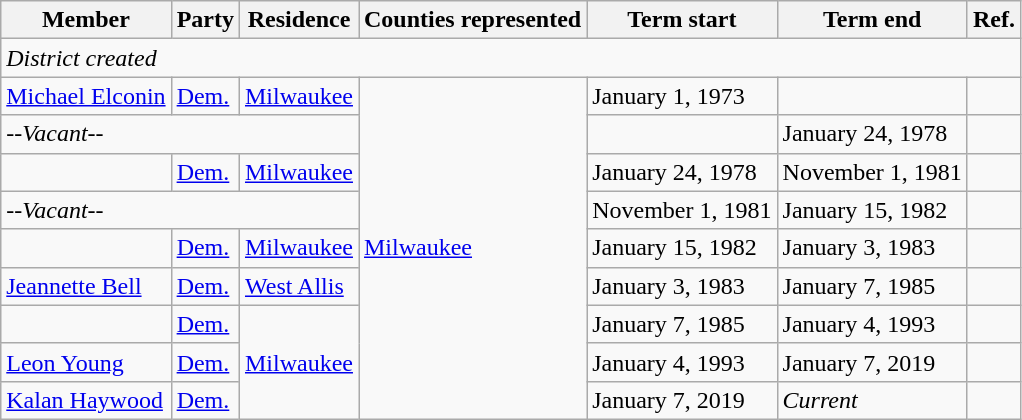<table class="wikitable">
<tr>
<th>Member</th>
<th>Party</th>
<th>Residence</th>
<th>Counties represented</th>
<th>Term start</th>
<th>Term end</th>
<th>Ref.</th>
</tr>
<tr>
<td colspan="7"><em>District created</em></td>
</tr>
<tr>
<td><a href='#'>Michael Elconin</a></td>
<td><a href='#'>Dem.</a></td>
<td><a href='#'>Milwaukee</a></td>
<td rowspan="9"><a href='#'>Milwaukee</a></td>
<td>January 1, 1973</td>
<td></td>
<td></td>
</tr>
<tr>
<td colspan="3"><em>--Vacant--</em></td>
<td></td>
<td>January 24, 1978</td>
<td></td>
</tr>
<tr>
<td></td>
<td><a href='#'>Dem.</a></td>
<td><a href='#'>Milwaukee</a></td>
<td>January 24, 1978</td>
<td>November 1, 1981</td>
<td></td>
</tr>
<tr>
<td colspan="3"><em>--Vacant--</em></td>
<td>November 1, 1981</td>
<td>January 15, 1982</td>
<td></td>
</tr>
<tr>
<td></td>
<td><a href='#'>Dem.</a></td>
<td><a href='#'>Milwaukee</a></td>
<td>January 15, 1982</td>
<td>January 3, 1983</td>
<td></td>
</tr>
<tr>
<td><a href='#'>Jeannette Bell</a></td>
<td><a href='#'>Dem.</a></td>
<td><a href='#'>West Allis</a></td>
<td>January 3, 1983</td>
<td>January 7, 1985</td>
<td></td>
</tr>
<tr>
<td></td>
<td><a href='#'>Dem.</a></td>
<td rowspan="3"><a href='#'>Milwaukee</a></td>
<td>January 7, 1985</td>
<td>January 4, 1993</td>
<td></td>
</tr>
<tr>
<td><a href='#'>Leon Young</a></td>
<td><a href='#'>Dem.</a></td>
<td>January 4, 1993</td>
<td>January 7, 2019</td>
<td></td>
</tr>
<tr>
<td><a href='#'>Kalan Haywood</a></td>
<td><a href='#'>Dem.</a></td>
<td>January 7, 2019</td>
<td><em>Current</em></td>
<td></td>
</tr>
</table>
